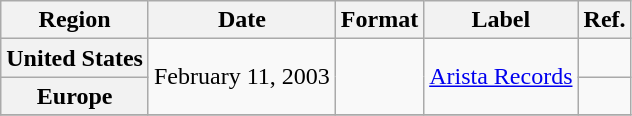<table class="wikitable plainrowheaders">
<tr>
<th scope="col">Region</th>
<th scope="col">Date</th>
<th scope="col">Format</th>
<th scope="col">Label</th>
<th scope="col">Ref.</th>
</tr>
<tr>
<th scope="row">United States</th>
<td rowspan="2">February 11, 2003</td>
<td rowspan="2"></td>
<td rowspan="2"><a href='#'>Arista Records</a></td>
<td></td>
</tr>
<tr>
<th scope="row">Europe</th>
<td></td>
</tr>
<tr>
</tr>
</table>
